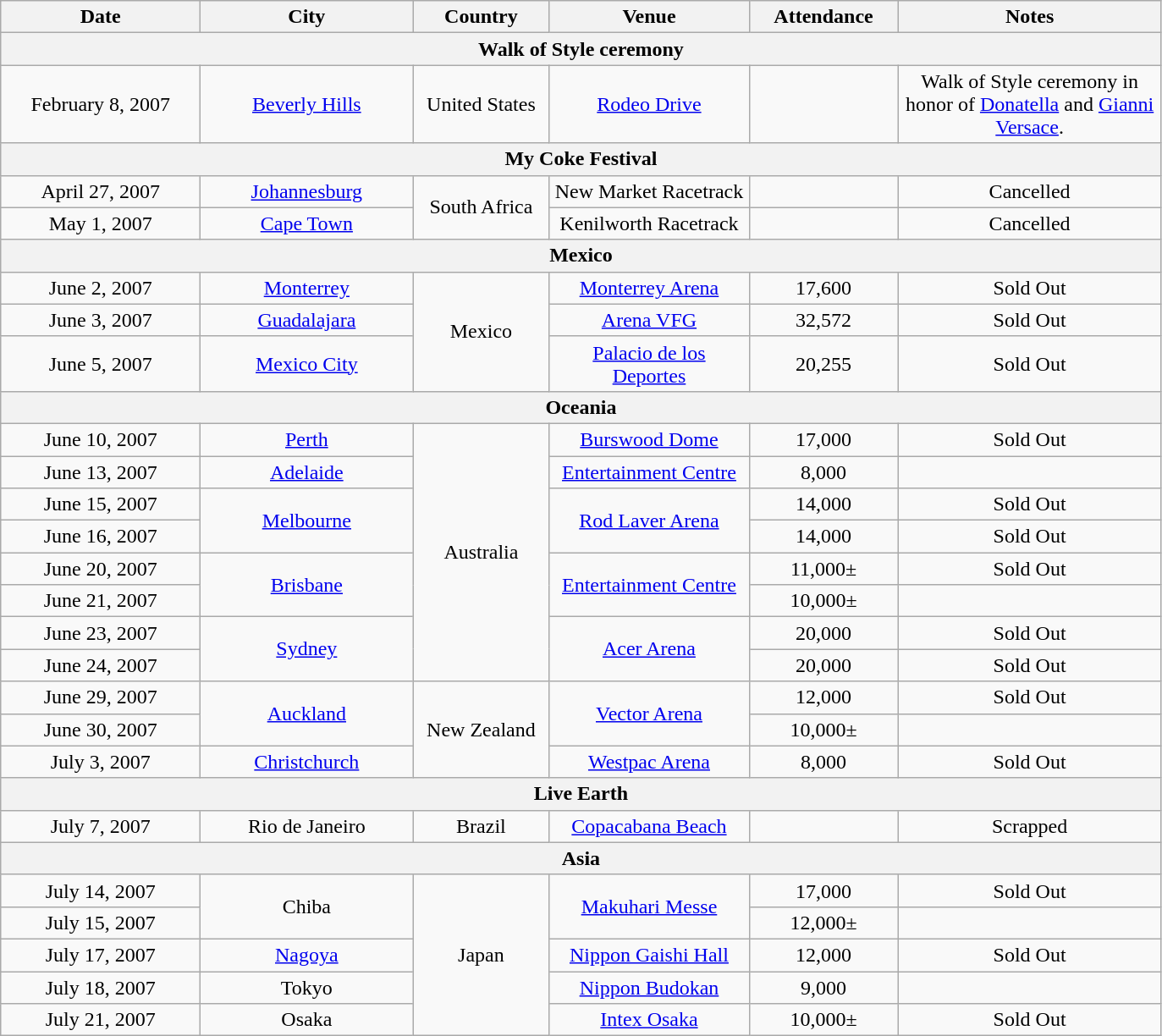<table class="wikitable" style="text-align:center;">
<tr>
<th style="width:150px;">Date</th>
<th style="width:160px;">City</th>
<th style="width:100px;">Country</th>
<th style="width:150px;">Venue</th>
<th style="width:110px;">Attendance</th>
<th style="width:200px;">Notes</th>
</tr>
<tr>
<th colspan="6">Walk of Style ceremony</th>
</tr>
<tr>
<td>February 8, 2007</td>
<td><a href='#'>Beverly Hills</a></td>
<td>United States</td>
<td><a href='#'>Rodeo Drive</a></td>
<td></td>
<td>Walk of Style ceremony in honor of <a href='#'>Donatella</a> and <a href='#'>Gianni Versace</a>.</td>
</tr>
<tr>
<th colspan="6">My Coke Festival</th>
</tr>
<tr>
<td>April 27, 2007</td>
<td><a href='#'>Johannesburg</a></td>
<td rowspan="2">South Africa</td>
<td>New Market Racetrack</td>
<td></td>
<td>Cancelled</td>
</tr>
<tr>
<td>May 1, 2007</td>
<td><a href='#'>Cape Town</a></td>
<td>Kenilworth Racetrack</td>
<td></td>
<td>Cancelled</td>
</tr>
<tr>
<th colspan="6">Mexico</th>
</tr>
<tr>
<td>June 2, 2007</td>
<td><a href='#'>Monterrey</a></td>
<td rowspan="3">Mexico</td>
<td><a href='#'>Monterrey Arena</a></td>
<td>17,600</td>
<td>Sold Out</td>
</tr>
<tr>
<td>June 3, 2007</td>
<td><a href='#'>Guadalajara</a></td>
<td><a href='#'>Arena VFG</a></td>
<td>32,572</td>
<td>Sold Out</td>
</tr>
<tr>
<td>June 5, 2007</td>
<td><a href='#'>Mexico City</a></td>
<td><a href='#'>Palacio de los Deportes</a></td>
<td>20,255</td>
<td>Sold Out</td>
</tr>
<tr>
<th colspan="6">Oceania</th>
</tr>
<tr>
<td>June 10, 2007</td>
<td><a href='#'>Perth</a></td>
<td rowspan="8">Australia</td>
<td><a href='#'>Burswood Dome</a></td>
<td>17,000</td>
<td>Sold Out</td>
</tr>
<tr>
<td>June 13, 2007</td>
<td><a href='#'>Adelaide</a></td>
<td><a href='#'>Entertainment Centre</a></td>
<td>8,000</td>
<td></td>
</tr>
<tr>
<td>June 15, 2007</td>
<td rowspan="2"><a href='#'>Melbourne</a></td>
<td rowspan="2"><a href='#'>Rod Laver Arena</a></td>
<td>14,000</td>
<td>Sold Out</td>
</tr>
<tr>
<td>June 16, 2007</td>
<td>14,000</td>
<td>Sold Out</td>
</tr>
<tr>
<td>June 20, 2007</td>
<td rowspan="2"><a href='#'>Brisbane</a></td>
<td rowspan="2"><a href='#'>Entertainment Centre</a></td>
<td>11,000±</td>
<td>Sold Out</td>
</tr>
<tr>
<td>June 21, 2007</td>
<td>10,000±</td>
<td></td>
</tr>
<tr>
<td>June 23, 2007</td>
<td rowspan="2"><a href='#'>Sydney</a></td>
<td rowspan="2"><a href='#'>Acer Arena</a></td>
<td>20,000</td>
<td>Sold Out</td>
</tr>
<tr>
<td>June 24, 2007</td>
<td>20,000</td>
<td>Sold Out</td>
</tr>
<tr>
<td>June 29, 2007</td>
<td rowspan="2"><a href='#'>Auckland</a></td>
<td rowspan="3">New Zealand</td>
<td rowspan="2"><a href='#'>Vector Arena</a></td>
<td>12,000</td>
<td>Sold Out</td>
</tr>
<tr>
<td>June 30, 2007</td>
<td>10,000±</td>
<td></td>
</tr>
<tr>
<td>July 3, 2007</td>
<td><a href='#'>Christchurch</a></td>
<td><a href='#'>Westpac Arena</a></td>
<td>8,000</td>
<td>Sold Out</td>
</tr>
<tr>
<th colspan="6">Live Earth</th>
</tr>
<tr>
<td>July 7, 2007</td>
<td>Rio de Janeiro</td>
<td>Brazil</td>
<td><a href='#'>Copacabana Beach</a></td>
<td></td>
<td>Scrapped</td>
</tr>
<tr>
<th colspan="6">Asia</th>
</tr>
<tr>
<td>July 14, 2007</td>
<td rowspan="2">Chiba</td>
<td rowspan="5">Japan</td>
<td rowspan="2"><a href='#'>Makuhari Messe</a></td>
<td>17,000</td>
<td>Sold Out</td>
</tr>
<tr>
<td>July 15, 2007</td>
<td>12,000±</td>
<td></td>
</tr>
<tr>
<td>July 17, 2007</td>
<td><a href='#'>Nagoya</a></td>
<td><a href='#'>Nippon Gaishi Hall</a></td>
<td>12,000</td>
<td>Sold Out</td>
</tr>
<tr>
<td>July 18, 2007</td>
<td>Tokyo</td>
<td><a href='#'>Nippon Budokan</a></td>
<td>9,000</td>
<td></td>
</tr>
<tr>
<td>July 21, 2007</td>
<td>Osaka</td>
<td><a href='#'>Intex Osaka</a></td>
<td>10,000±</td>
<td>Sold Out</td>
</tr>
</table>
